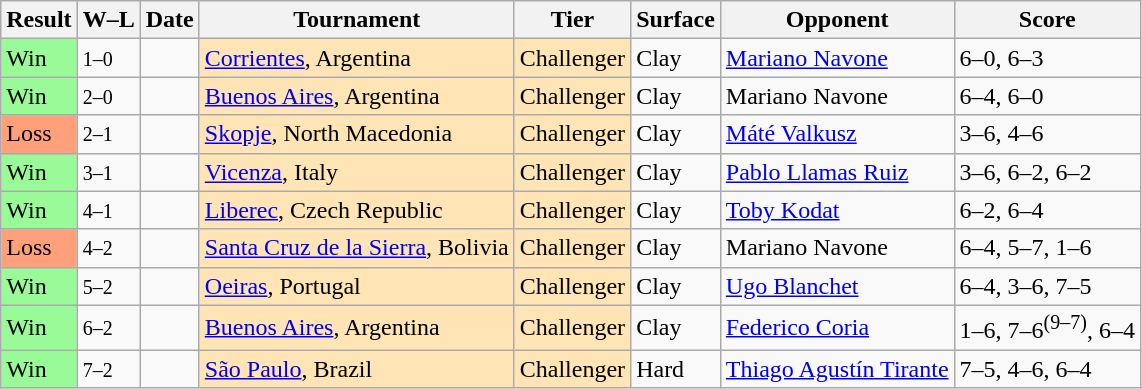<table class="sortable wikitable">
<tr>
<th>Result</th>
<th class="unsortable">W–L</th>
<th>Date</th>
<th>Tournament</th>
<th>Tier</th>
<th>Surface</th>
<th>Opponent</th>
<th class="unsortable">Score</th>
</tr>
<tr>
<td bgcolor=98fb98>Win</td>
<td><small>1–0</small></td>
<td><a href='#'></a></td>
<td style="background:moccasin;"><a href='#'>Corrientes</a>, Argentina</td>
<td style="background:moccasin;">Challenger</td>
<td>Clay</td>
<td> <a href='#'>Mariano Navone</a></td>
<td>6–0, 6–3</td>
</tr>
<tr>
<td bgcolor=98fb98>Win</td>
<td><small>2–0</small></td>
<td><a href='#'></a></td>
<td style="background:moccasin;"><a href='#'>Buenos Aires</a>, Argentina</td>
<td style="background:moccasin;">Challenger</td>
<td>Clay</td>
<td> Mariano Navone</td>
<td>6–4, 6–0</td>
</tr>
<tr>
<td bgcolor=ffa07a>Loss</td>
<td><small>2–1</small></td>
<td><a href='#'></a></td>
<td style="background:moccasin;"><a href='#'>Skopje</a>, North Macedonia</td>
<td style="background:moccasin;">Challenger</td>
<td>Clay</td>
<td> <a href='#'>Máté Valkusz</a></td>
<td>3–6, 4–6</td>
</tr>
<tr>
<td bgcolor=98fb98>Win</td>
<td><small>3–1</small></td>
<td><a href='#'></a></td>
<td style="background:moccasin;"><a href='#'>Vicenza</a>, Italy</td>
<td style="background:moccasin;">Challenger</td>
<td>Clay</td>
<td> <a href='#'>Pablo Llamas Ruiz</a></td>
<td>3–6, 6–2, 6–2</td>
</tr>
<tr>
<td bgcolor=98fb98>Win</td>
<td><small>4–1</small></td>
<td><a href='#'></a></td>
<td style="background:moccasin;"><a href='#'>Liberec</a>, Czech Republic</td>
<td style="background:moccasin;">Challenger</td>
<td>Clay</td>
<td> <a href='#'>Toby Kodat</a></td>
<td>6–2, 6–4</td>
</tr>
<tr>
<td bgcolor=ffa07a>Loss</td>
<td><small>4–2</small></td>
<td><a href='#'></a></td>
<td style="background:moccasin;"><a href='#'>Santa Cruz de la Sierra</a>, Bolivia</td>
<td style="background:moccasin;">Challenger</td>
<td>Clay</td>
<td> Mariano Navone</td>
<td>6–4, 5–7, 1–6</td>
</tr>
<tr>
<td bgcolor=98fb98>Win</td>
<td><small>5–2</small></td>
<td><a href='#'></a></td>
<td style="background:moccasin;"><a href='#'>Oeiras</a>, Portugal</td>
<td style="background:moccasin;">Challenger</td>
<td>Clay</td>
<td> <a href='#'>Ugo Blanchet</a></td>
<td>6–4, 3–6, 7–5</td>
</tr>
<tr>
<td bgcolor=98fb98>Win</td>
<td><small>6–2</small></td>
<td><a href='#'></a></td>
<td style="background:moccasin;"><a href='#'>Buenos Aires</a>, Argentina</td>
<td style="background:moccasin;">Challenger</td>
<td>Clay</td>
<td> <a href='#'>Federico Coria</a></td>
<td>1–6, 7–6<sup>(9–7)</sup>, 6–4</td>
</tr>
<tr>
<td bgcolor=98fb98>Win</td>
<td><small>7–2</small></td>
<td><a href='#'></a></td>
<td style="background:moccasin;"><a href='#'>São Paulo</a>, Brazil</td>
<td style="background:moccasin;">Challenger</td>
<td>Hard</td>
<td> <a href='#'>Thiago Agustín Tirante</a></td>
<td>7–5, 4–6, 6–4</td>
</tr>
</table>
